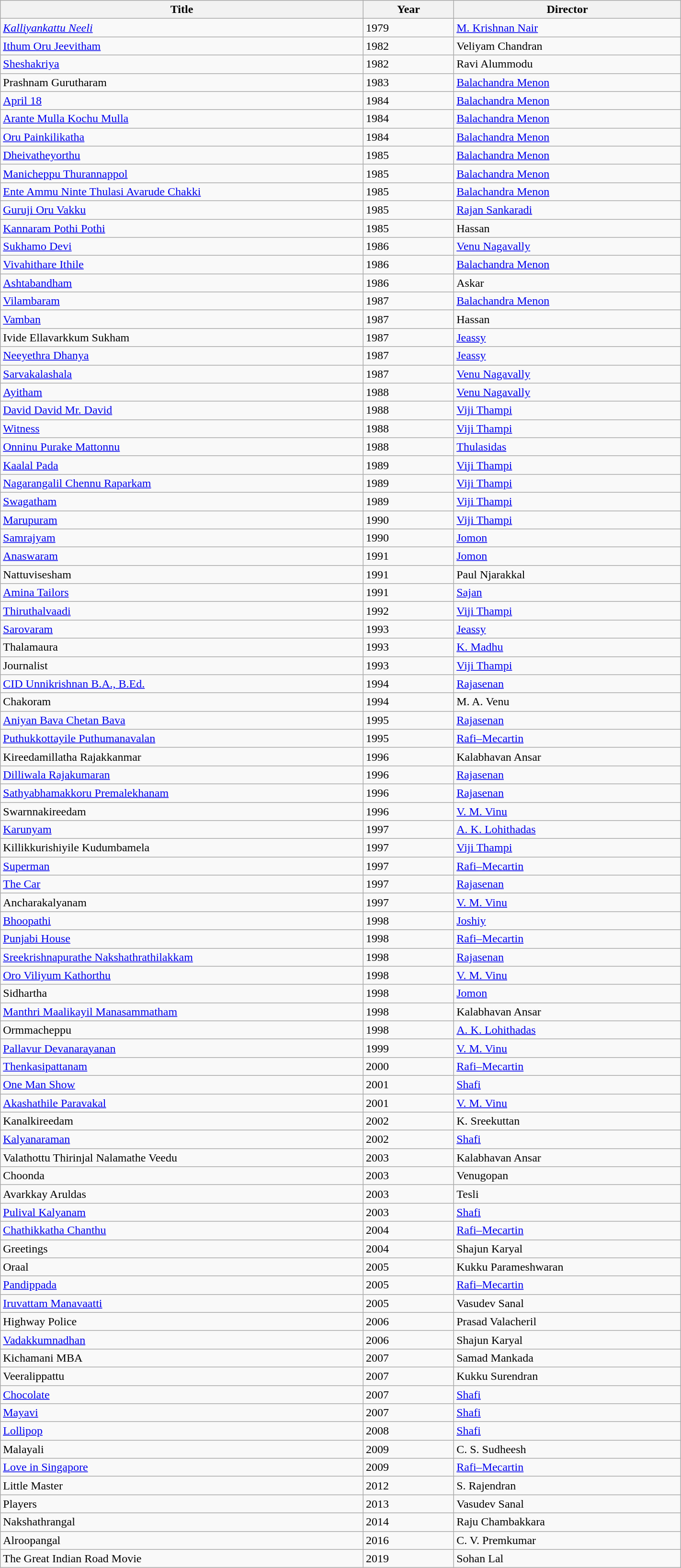<table class="wikitable plainrowheaders sortable" style="width:75%">
<tr>
<th scope="col" style="width:40%">Title</th>
<th scope="col" style="width:10%">Year</th>
<th scope="col" style="width:25%">Director</th>
</tr>
<tr>
<td><em><a href='#'>Kalliyankattu Neeli</a></em></td>
<td>1979</td>
<td><a href='#'>M. Krishnan Nair</a></td>
</tr>
<tr>
<td><a href='#'>Ithum Oru Jeevitham</a></td>
<td>1982</td>
<td>Veliyam Chandran</td>
</tr>
<tr>
<td><a href='#'>Sheshakriya</a></td>
<td>1982</td>
<td>Ravi Alummodu</td>
</tr>
<tr>
<td>Prashnam Gurutharam</td>
<td>1983</td>
<td><a href='#'>Balachandra Menon</a></td>
</tr>
<tr>
<td><a href='#'>April 18</a></td>
<td>1984</td>
<td><a href='#'>Balachandra Menon</a></td>
</tr>
<tr>
<td><a href='#'>Arante Mulla Kochu Mulla</a></td>
<td>1984</td>
<td><a href='#'>Balachandra Menon</a></td>
</tr>
<tr>
<td><a href='#'>Oru Painkilikatha</a></td>
<td>1984</td>
<td><a href='#'>Balachandra Menon</a></td>
</tr>
<tr>
<td><a href='#'>Dheivatheyorthu</a></td>
<td>1985</td>
<td><a href='#'>Balachandra Menon</a></td>
</tr>
<tr>
<td><a href='#'>Manicheppu Thurannappol</a></td>
<td>1985</td>
<td><a href='#'>Balachandra Menon</a></td>
</tr>
<tr>
<td><a href='#'>Ente Ammu Ninte Thulasi Avarude Chakki</a></td>
<td>1985</td>
<td><a href='#'>Balachandra Menon</a></td>
</tr>
<tr>
<td><a href='#'>Guruji Oru Vakku</a></td>
<td>1985</td>
<td><a href='#'>Rajan Sankaradi</a></td>
</tr>
<tr>
<td><a href='#'>Kannaram Pothi Pothi</a></td>
<td>1985</td>
<td>Hassan</td>
</tr>
<tr>
<td><a href='#'>Sukhamo Devi</a></td>
<td>1986</td>
<td><a href='#'>Venu Nagavally</a></td>
</tr>
<tr>
<td><a href='#'>Vivahithare Ithile</a></td>
<td>1986</td>
<td><a href='#'>Balachandra Menon</a></td>
</tr>
<tr>
<td><a href='#'>Ashtabandham</a></td>
<td>1986</td>
<td>Askar</td>
</tr>
<tr>
<td><a href='#'>Vilambaram</a></td>
<td>1987</td>
<td><a href='#'>Balachandra Menon</a></td>
</tr>
<tr>
<td><a href='#'>Vamban</a></td>
<td>1987</td>
<td>Hassan</td>
</tr>
<tr>
<td>Ivide Ellavarkkum Sukham</td>
<td>1987</td>
<td><a href='#'>Jeassy</a></td>
</tr>
<tr>
<td><a href='#'>Neeyethra Dhanya</a></td>
<td>1987</td>
<td><a href='#'>Jeassy</a></td>
</tr>
<tr>
<td><a href='#'>Sarvakalashala</a></td>
<td>1987</td>
<td><a href='#'>Venu Nagavally</a></td>
</tr>
<tr>
<td><a href='#'>Ayitham</a></td>
<td>1988</td>
<td><a href='#'>Venu Nagavally</a></td>
</tr>
<tr>
<td><a href='#'>David David Mr. David</a></td>
<td>1988</td>
<td><a href='#'>Viji Thampi</a></td>
</tr>
<tr>
<td><a href='#'>Witness</a></td>
<td>1988</td>
<td><a href='#'>Viji Thampi</a></td>
</tr>
<tr>
<td><a href='#'>Onninu Purake Mattonnu</a></td>
<td>1988</td>
<td><a href='#'>Thulasidas</a></td>
</tr>
<tr>
<td><a href='#'>Kaalal Pada</a></td>
<td>1989</td>
<td><a href='#'>Viji Thampi</a></td>
</tr>
<tr>
<td><a href='#'>Nagarangalil Chennu Raparkam</a></td>
<td>1989</td>
<td><a href='#'>Viji Thampi</a></td>
</tr>
<tr>
<td><a href='#'>Swagatham</a></td>
<td>1989</td>
<td><a href='#'>Viji Thampi</a></td>
</tr>
<tr>
<td><a href='#'>Marupuram</a></td>
<td>1990</td>
<td><a href='#'>Viji Thampi</a></td>
</tr>
<tr>
<td><a href='#'>Samrajyam</a></td>
<td>1990</td>
<td><a href='#'>Jomon</a></td>
</tr>
<tr>
<td><a href='#'>Anaswaram</a></td>
<td>1991</td>
<td><a href='#'>Jomon</a></td>
</tr>
<tr>
<td>Nattuvisesham</td>
<td>1991</td>
<td>Paul Njarakkal</td>
</tr>
<tr>
<td><a href='#'>Amina Tailors</a></td>
<td>1991</td>
<td><a href='#'>Sajan</a></td>
</tr>
<tr>
<td><a href='#'>Thiruthalvaadi</a></td>
<td>1992</td>
<td><a href='#'>Viji Thampi</a></td>
</tr>
<tr>
<td><a href='#'>Sarovaram</a></td>
<td>1993</td>
<td><a href='#'>Jeassy</a></td>
</tr>
<tr>
<td>Thalamaura</td>
<td>1993</td>
<td><a href='#'>K. Madhu</a></td>
</tr>
<tr>
<td>Journalist</td>
<td>1993</td>
<td><a href='#'>Viji Thampi</a></td>
</tr>
<tr>
<td><a href='#'>CID Unnikrishnan B.A., B.Ed.</a></td>
<td>1994</td>
<td><a href='#'>Rajasenan</a></td>
</tr>
<tr>
<td>Chakoram</td>
<td>1994</td>
<td>M. A. Venu</td>
</tr>
<tr>
<td><a href='#'>Aniyan Bava Chetan Bava</a></td>
<td>1995</td>
<td><a href='#'>Rajasenan</a></td>
</tr>
<tr>
<td><a href='#'>Puthukkottayile Puthumanavalan</a></td>
<td>1995</td>
<td><a href='#'>Rafi–Mecartin</a></td>
</tr>
<tr>
<td>Kireedamillatha Rajakkanmar</td>
<td>1996</td>
<td>Kalabhavan Ansar</td>
</tr>
<tr>
<td><a href='#'>Dilliwala Rajakumaran</a></td>
<td>1996</td>
<td><a href='#'>Rajasenan</a></td>
</tr>
<tr>
<td><a href='#'>Sathyabhamakkoru Premalekhanam</a></td>
<td>1996</td>
<td><a href='#'>Rajasenan</a></td>
</tr>
<tr>
<td>Swarnnakireedam</td>
<td>1996</td>
<td><a href='#'>V. M. Vinu</a></td>
</tr>
<tr>
<td><a href='#'>Karunyam</a></td>
<td>1997</td>
<td><a href='#'>A. K. Lohithadas</a></td>
</tr>
<tr>
<td>Killikkurishiyile Kudumbamela</td>
<td>1997</td>
<td><a href='#'>Viji Thampi</a></td>
</tr>
<tr>
<td><a href='#'>Superman</a></td>
<td>1997</td>
<td><a href='#'>Rafi–Mecartin</a></td>
</tr>
<tr>
<td><a href='#'>The Car</a></td>
<td>1997</td>
<td><a href='#'>Rajasenan</a></td>
</tr>
<tr>
<td>Ancharakalyanam</td>
<td>1997</td>
<td><a href='#'>V. M. Vinu</a></td>
</tr>
<tr>
<td><a href='#'>Bhoopathi</a></td>
<td>1998</td>
<td><a href='#'>Joshiy</a></td>
</tr>
<tr>
<td><a href='#'>Punjabi House</a></td>
<td>1998</td>
<td><a href='#'>Rafi–Mecartin</a></td>
</tr>
<tr>
<td><a href='#'>Sreekrishnapurathe Nakshathrathilakkam</a></td>
<td>1998</td>
<td><a href='#'>Rajasenan</a></td>
</tr>
<tr>
<td><a href='#'>Oro Viliyum Kathorthu</a></td>
<td>1998</td>
<td><a href='#'>V. M. Vinu</a></td>
</tr>
<tr>
<td>Sidhartha</td>
<td>1998</td>
<td><a href='#'>Jomon</a></td>
</tr>
<tr>
<td><a href='#'>Manthri Maalikayil Manasammatham</a></td>
<td>1998</td>
<td>Kalabhavan Ansar</td>
</tr>
<tr>
<td>Ormmacheppu</td>
<td>1998</td>
<td><a href='#'>A. K. Lohithadas</a></td>
</tr>
<tr>
<td><a href='#'>Pallavur Devanarayanan</a></td>
<td>1999</td>
<td><a href='#'>V. M. Vinu</a></td>
</tr>
<tr>
<td><a href='#'>Thenkasipattanam</a></td>
<td>2000</td>
<td><a href='#'>Rafi–Mecartin</a></td>
</tr>
<tr>
<td><a href='#'>One Man Show</a></td>
<td>2001</td>
<td><a href='#'>Shafi</a></td>
</tr>
<tr>
<td><a href='#'>Akashathile Paravakal</a></td>
<td>2001</td>
<td><a href='#'>V. M. Vinu</a></td>
</tr>
<tr>
<td>Kanalkireedam</td>
<td>2002</td>
<td>K. Sreekuttan</td>
</tr>
<tr>
<td><a href='#'>Kalyanaraman</a></td>
<td>2002</td>
<td><a href='#'>Shafi</a></td>
</tr>
<tr>
<td>Valathottu Thirinjal Nalamathe Veedu</td>
<td>2003</td>
<td>Kalabhavan Ansar</td>
</tr>
<tr>
<td>Choonda</td>
<td>2003</td>
<td>Venugopan</td>
</tr>
<tr>
<td>Avarkkay Aruldas</td>
<td>2003</td>
<td>Tesli</td>
</tr>
<tr>
<td><a href='#'>Pulival Kalyanam</a></td>
<td>2003</td>
<td><a href='#'>Shafi</a></td>
</tr>
<tr>
<td><a href='#'>Chathikkatha Chanthu</a></td>
<td>2004</td>
<td><a href='#'>Rafi–Mecartin</a></td>
</tr>
<tr>
<td>Greetings</td>
<td>2004</td>
<td>Shajun Karyal</td>
</tr>
<tr>
<td>Oraal</td>
<td>2005</td>
<td>Kukku Parameshwaran</td>
</tr>
<tr>
<td><a href='#'>Pandippada</a></td>
<td>2005</td>
<td><a href='#'>Rafi–Mecartin</a></td>
</tr>
<tr>
<td><a href='#'>Iruvattam Manavaatti</a></td>
<td>2005</td>
<td>Vasudev Sanal</td>
</tr>
<tr>
<td>Highway Police</td>
<td>2006</td>
<td>Prasad Valacheril</td>
</tr>
<tr>
<td><a href='#'>Vadakkumnadhan</a></td>
<td>2006</td>
<td>Shajun Karyal</td>
</tr>
<tr>
<td>Kichamani MBA</td>
<td>2007</td>
<td>Samad Mankada</td>
</tr>
<tr>
<td>Veeralippattu</td>
<td>2007</td>
<td>Kukku Surendran</td>
</tr>
<tr>
<td><a href='#'>Chocolate</a></td>
<td>2007</td>
<td><a href='#'>Shafi</a></td>
</tr>
<tr>
<td><a href='#'>Mayavi</a></td>
<td>2007</td>
<td><a href='#'>Shafi</a></td>
</tr>
<tr>
<td><a href='#'>Lollipop</a></td>
<td>2008</td>
<td><a href='#'>Shafi</a></td>
</tr>
<tr>
<td>Malayali</td>
<td>2009</td>
<td>C. S. Sudheesh</td>
</tr>
<tr>
<td><a href='#'>Love in Singapore</a></td>
<td>2009</td>
<td><a href='#'>Rafi–Mecartin</a></td>
</tr>
<tr>
<td>Little Master</td>
<td>2012</td>
<td>S. Rajendran</td>
</tr>
<tr>
<td>Players</td>
<td>2013</td>
<td>Vasudev Sanal</td>
</tr>
<tr>
<td>Nakshathrangal</td>
<td>2014</td>
<td>Raju Chambakkara</td>
</tr>
<tr>
<td>Alroopangal</td>
<td>2016</td>
<td>C. V. Premkumar</td>
</tr>
<tr>
<td>The Great Indian Road Movie</td>
<td>2019</td>
<td>Sohan Lal</td>
</tr>
</table>
